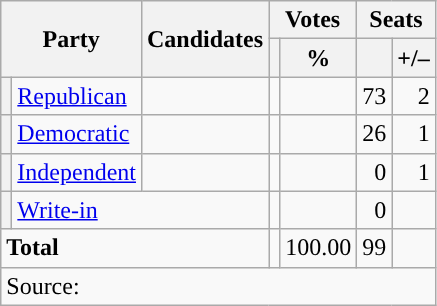<table class="wikitable">
<tr>
<th colspan="2" rowspan="2">Party</th>
<th rowspan="2">Candidates</th>
<th colspan="2">Votes</th>
<th colspan="4">Seats</th>
</tr>
<tr>
<th></th>
<th>%</th>
<th></th>
<th>+/–</th>
</tr>
<tr>
<th style="background-color:"></th>
<td><a href='#'>Republican</a></td>
<td align="right"></td>
<td align="right"></td>
<td align="right"></td>
<td align="right">73</td>
<td align="right"> 2</td>
</tr>
<tr>
<th style="background-color:"></th>
<td><a href='#'>Democratic</a></td>
<td align="right"></td>
<td align="right"></td>
<td align="right"></td>
<td align="right">26</td>
<td align="right"> 1</td>
</tr>
<tr>
<th style="background-color:"></th>
<td><a href='#'>Independent</a></td>
<td align="right"></td>
<td align="right"></td>
<td align="right"></td>
<td align="right">0</td>
<td align="right"> 1</td>
</tr>
<tr>
<th style="background-color:"></th>
<td colspan="2" align="left"><a href='#'>Write-in</a></td>
<td align="right"></td>
<td align="right"></td>
<td align="right">0</td>
<td align="right"></td>
</tr>
<tr>
<td colspan="3" align="left"><strong>Total</strong></td>
<td align="right"></td>
<td align="right">100.00</td>
<td align="right">99</td>
<td align="right"></td>
</tr>
<tr>
<td colspan="10">Source: </td>
</tr>
</table>
